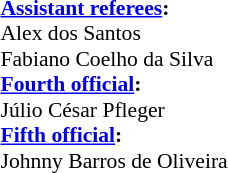<table width=100% style="font-size: 90%">
<tr>
<td><br><strong><a href='#'>Assistant referees</a>:</strong>
<br>Alex dos Santos
<br>Fabiano Coelho da Silva
<br><strong><a href='#'>Fourth official</a>:</strong>
<br>Júlio César Pfleger
<br><strong><a href='#'>Fifth official</a>:</strong>
<br>Johnny Barros de Oliveira</td>
</tr>
</table>
